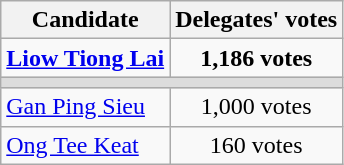<table class=wikitable style=text-align:center>
<tr>
<th>Candidate</th>
<th>Delegates' votes</th>
</tr>
<tr>
<td align=left><strong><a href='#'>Liow Tiong Lai</a></strong></td>
<td><strong>1,186 votes</strong></td>
</tr>
<tr>
<td colspan=3 bgcolor=dcdcdc></td>
</tr>
<tr>
<td align=left><a href='#'>Gan Ping Sieu</a></td>
<td>1,000 votes</td>
</tr>
<tr>
<td align=left><a href='#'>Ong Tee Keat</a></td>
<td>160 votes</td>
</tr>
</table>
